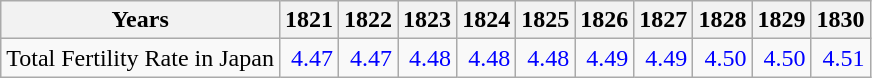<table class="wikitable " style="text-align:right">
<tr>
<th>Years</th>
<th>1821</th>
<th>1822</th>
<th>1823</th>
<th>1824</th>
<th>1825</th>
<th>1826</th>
<th>1827</th>
<th>1828</th>
<th>1829</th>
<th>1830</th>
</tr>
<tr>
<td align="left">Total Fertility Rate in Japan</td>
<td style="text-align:right; color:blue;">4.47</td>
<td style="text-align:right; color:blue;">4.47</td>
<td style="text-align:right; color:blue;">4.48</td>
<td style="text-align:right; color:blue;">4.48</td>
<td style="text-align:right; color:blue;">4.48</td>
<td style="text-align:right; color:blue;">4.49</td>
<td style="text-align:right; color:blue;">4.49</td>
<td style="text-align:right; color:blue;">4.50</td>
<td style="text-align:right; color:blue;">4.50</td>
<td style="text-align:right; color:blue;">4.51</td>
</tr>
</table>
